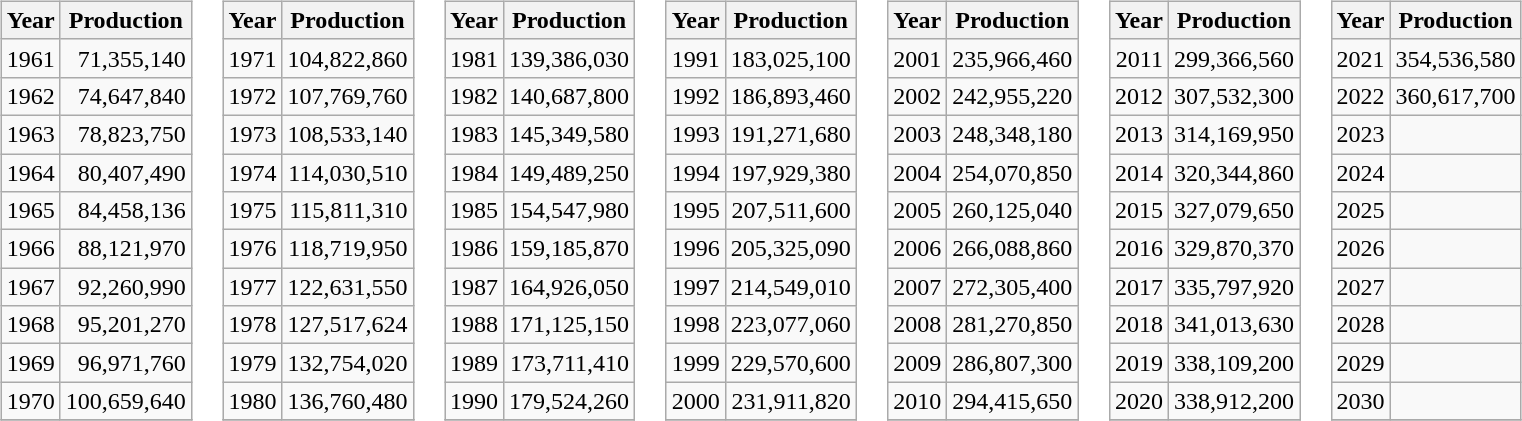<table>
<tr>
<td valign="top"><br><table class="wikitable" style="text-align:right;">
<tr>
<th>Year</th>
<th>Production</th>
</tr>
<tr>
<td>1961</td>
<td>71,355,140</td>
</tr>
<tr>
<td>1962</td>
<td>74,647,840</td>
</tr>
<tr>
<td>1963</td>
<td>78,823,750</td>
</tr>
<tr>
<td>1964</td>
<td>80,407,490</td>
</tr>
<tr>
<td>1965</td>
<td>84,458,136</td>
</tr>
<tr>
<td>1966</td>
<td>88,121,970</td>
</tr>
<tr>
<td>1967</td>
<td>92,260,990</td>
</tr>
<tr>
<td>1968</td>
<td>95,201,270</td>
</tr>
<tr>
<td>1969</td>
<td>96,971,760</td>
</tr>
<tr>
<td>1970</td>
<td>100,659,640</td>
</tr>
<tr>
</tr>
</table>
</td>
<td valign="top"><br><table class="wikitable" style="text-align:right;">
<tr>
<th>Year</th>
<th>Production</th>
</tr>
<tr>
<td>1971</td>
<td>104,822,860</td>
</tr>
<tr>
<td>1972</td>
<td>107,769,760</td>
</tr>
<tr>
<td>1973</td>
<td>108,533,140</td>
</tr>
<tr>
<td>1974</td>
<td>114,030,510</td>
</tr>
<tr>
<td>1975</td>
<td>115,811,310</td>
</tr>
<tr>
<td>1976</td>
<td>118,719,950</td>
</tr>
<tr>
<td>1977</td>
<td>122,631,550</td>
</tr>
<tr>
<td>1978</td>
<td>127,517,624</td>
</tr>
<tr>
<td>1979</td>
<td>132,754,020</td>
</tr>
<tr>
<td>1980</td>
<td>136,760,480</td>
</tr>
<tr>
</tr>
</table>
</td>
<td valign="top"><br><table class="wikitable" style="text-align:right;">
<tr>
<th>Year</th>
<th>Production</th>
</tr>
<tr>
<td>1981</td>
<td>139,386,030</td>
</tr>
<tr>
<td>1982</td>
<td>140,687,800</td>
</tr>
<tr>
<td>1983</td>
<td>145,349,580</td>
</tr>
<tr>
<td>1984</td>
<td>149,489,250</td>
</tr>
<tr>
<td>1985</td>
<td>154,547,980</td>
</tr>
<tr>
<td>1986</td>
<td>159,185,870</td>
</tr>
<tr>
<td>1987</td>
<td>164,926,050</td>
</tr>
<tr>
<td>1988</td>
<td>171,125,150</td>
</tr>
<tr>
<td>1989</td>
<td>173,711,410</td>
</tr>
<tr>
<td>1990</td>
<td>179,524,260</td>
</tr>
<tr>
</tr>
</table>
</td>
<td valign="top"><br><table class="wikitable" style="text-align:right;">
<tr>
<th>Year</th>
<th>Production</th>
</tr>
<tr>
<td>1991</td>
<td>183,025,100</td>
</tr>
<tr>
<td>1992</td>
<td>186,893,460</td>
</tr>
<tr>
<td>1993</td>
<td>191,271,680</td>
</tr>
<tr>
<td>1994</td>
<td>197,929,380</td>
</tr>
<tr>
<td>1995</td>
<td>207,511,600</td>
</tr>
<tr>
<td>1996</td>
<td>205,325,090</td>
</tr>
<tr>
<td>1997</td>
<td>214,549,010</td>
</tr>
<tr>
<td>1998</td>
<td>223,077,060</td>
</tr>
<tr>
<td>1999</td>
<td>229,570,600</td>
</tr>
<tr>
<td>2000</td>
<td>231,911,820</td>
</tr>
<tr>
</tr>
</table>
</td>
<td valign="top"><br><table class="wikitable" style="text-align:right;">
<tr>
<th>Year</th>
<th>Production</th>
</tr>
<tr>
<td>2001</td>
<td>235,966,460</td>
</tr>
<tr>
<td>2002</td>
<td>242,955,220</td>
</tr>
<tr>
<td>2003</td>
<td>248,348,180</td>
</tr>
<tr>
<td>2004</td>
<td>254,070,850</td>
</tr>
<tr>
<td>2005</td>
<td>260,125,040</td>
</tr>
<tr>
<td>2006</td>
<td>266,088,860</td>
</tr>
<tr>
<td>2007</td>
<td>272,305,400</td>
</tr>
<tr>
<td>2008</td>
<td>281,270,850</td>
</tr>
<tr>
<td>2009</td>
<td>286,807,300</td>
</tr>
<tr>
<td>2010</td>
<td>294,415,650</td>
</tr>
<tr>
</tr>
</table>
</td>
<td valign="top"><br><table class="wikitable" style="text-align:right;">
<tr>
<th>Year</th>
<th>Production</th>
</tr>
<tr>
<td>2011</td>
<td>299,366,560</td>
</tr>
<tr>
<td>2012</td>
<td>307,532,300</td>
</tr>
<tr>
<td>2013</td>
<td>314,169,950</td>
</tr>
<tr>
<td>2014</td>
<td>320,344,860</td>
</tr>
<tr>
<td>2015</td>
<td>327,079,650</td>
</tr>
<tr>
<td>2016</td>
<td>329,870,370</td>
</tr>
<tr>
<td>2017</td>
<td>335,797,920</td>
</tr>
<tr>
<td>2018</td>
<td>341,013,630</td>
</tr>
<tr>
<td>2019</td>
<td>338,109,200</td>
</tr>
<tr>
<td>2020</td>
<td>338,912,200</td>
</tr>
<tr>
</tr>
</table>
</td>
<td valign="top"><br><table class="wikitable" style="text-align:right;">
<tr>
<th>Year</th>
<th>Production</th>
</tr>
<tr>
<td>2021</td>
<td>354,536,580</td>
</tr>
<tr>
<td>2022</td>
<td>360,617,700</td>
</tr>
<tr>
<td>2023</td>
<td></td>
</tr>
<tr>
<td>2024</td>
<td></td>
</tr>
<tr>
<td>2025</td>
<td></td>
</tr>
<tr>
<td>2026</td>
<td></td>
</tr>
<tr>
<td>2027</td>
<td></td>
</tr>
<tr>
<td>2028</td>
<td></td>
</tr>
<tr>
<td>2029</td>
<td></td>
</tr>
<tr>
<td>2030</td>
<td></td>
</tr>
<tr>
</tr>
</table>
</td>
</tr>
</table>
